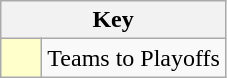<table class="wikitable" style="text-align: center;">
<tr>
<th colspan=2>Key</th>
</tr>
<tr>
<td style="background:#ffffcc; width:20px;"></td>
<td align=left>Teams to Playoffs</td>
</tr>
</table>
